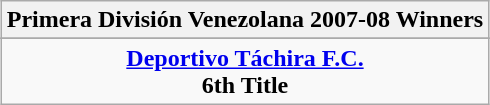<table class="wikitable" style="text-align: center; margin: 0 auto;">
<tr>
<th>Primera División Venezolana 2007-08 Winners</th>
</tr>
<tr>
</tr>
<tr>
<td><strong><a href='#'>Deportivo Táchira F.C.</a></strong><br><strong>6th Title</strong></td>
</tr>
</table>
